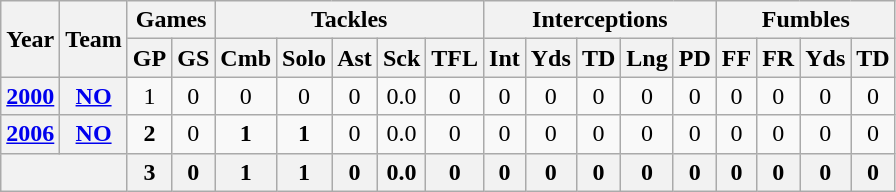<table class="wikitable" style="text-align:center">
<tr>
<th rowspan="2">Year</th>
<th rowspan="2">Team</th>
<th colspan="2">Games</th>
<th colspan="5">Tackles</th>
<th colspan="5">Interceptions</th>
<th colspan="4">Fumbles</th>
</tr>
<tr>
<th>GP</th>
<th>GS</th>
<th>Cmb</th>
<th>Solo</th>
<th>Ast</th>
<th>Sck</th>
<th>TFL</th>
<th>Int</th>
<th>Yds</th>
<th>TD</th>
<th>Lng</th>
<th>PD</th>
<th>FF</th>
<th>FR</th>
<th>Yds</th>
<th>TD</th>
</tr>
<tr>
<th><a href='#'>2000</a></th>
<th><a href='#'>NO</a></th>
<td>1</td>
<td>0</td>
<td>0</td>
<td>0</td>
<td>0</td>
<td>0.0</td>
<td>0</td>
<td>0</td>
<td>0</td>
<td>0</td>
<td>0</td>
<td>0</td>
<td>0</td>
<td>0</td>
<td>0</td>
<td>0</td>
</tr>
<tr>
<th><a href='#'>2006</a></th>
<th><a href='#'>NO</a></th>
<td><strong>2</strong></td>
<td>0</td>
<td><strong>1</strong></td>
<td><strong>1</strong></td>
<td>0</td>
<td>0.0</td>
<td>0</td>
<td>0</td>
<td>0</td>
<td>0</td>
<td>0</td>
<td>0</td>
<td>0</td>
<td>0</td>
<td>0</td>
<td>0</td>
</tr>
<tr>
<th colspan="2"></th>
<th>3</th>
<th>0</th>
<th>1</th>
<th>1</th>
<th>0</th>
<th>0.0</th>
<th>0</th>
<th>0</th>
<th>0</th>
<th>0</th>
<th>0</th>
<th>0</th>
<th>0</th>
<th>0</th>
<th>0</th>
<th>0</th>
</tr>
</table>
